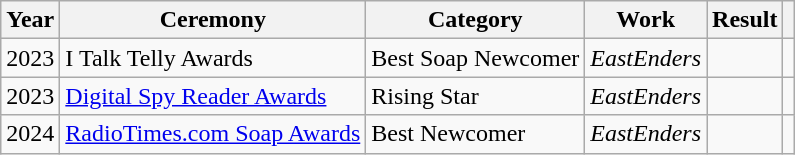<table class="wikitable">
<tr>
<th>Year</th>
<th>Ceremony</th>
<th>Category</th>
<th>Work</th>
<th>Result</th>
<th></th>
</tr>
<tr>
<td>2023</td>
<td>I Talk Telly Awards</td>
<td>Best Soap Newcomer</td>
<td><em>EastEnders</em></td>
<td></td>
<td align="center"></td>
</tr>
<tr>
<td>2023</td>
<td><a href='#'>Digital Spy Reader Awards</a></td>
<td>Rising Star</td>
<td><em>EastEnders</em></td>
<td></td>
<td align="center"></td>
</tr>
<tr>
<td>2024</td>
<td><a href='#'>RadioTimes.com Soap Awards</a></td>
<td>Best Newcomer</td>
<td><em>EastEnders</em></td>
<td></td>
<td align="center"></td>
</tr>
</table>
